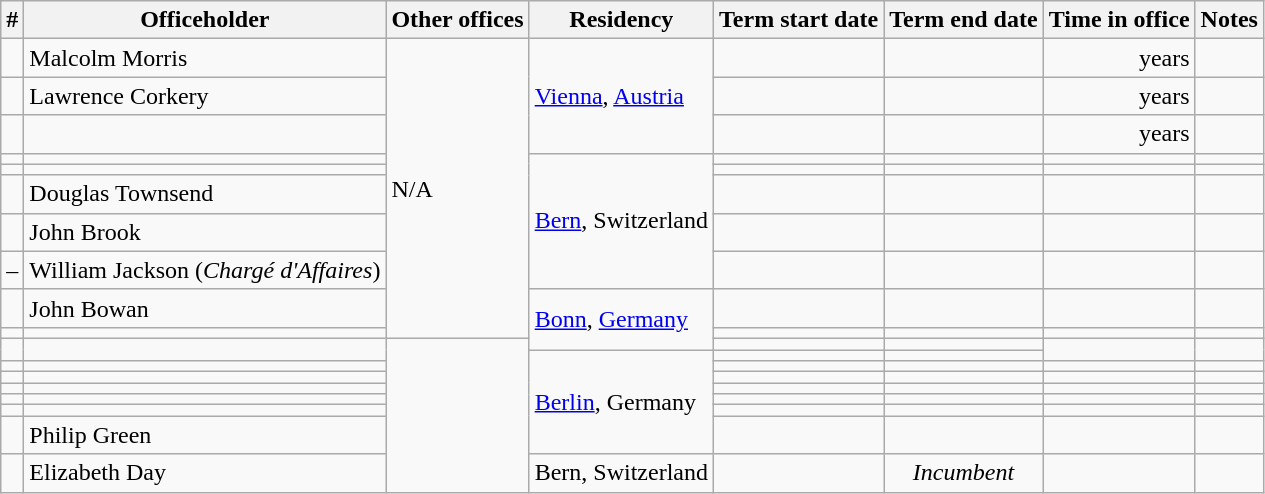<table class='wikitable sortable'>
<tr>
<th>#</th>
<th>Officeholder</th>
<th>Other offices</th>
<th>Residency</th>
<th>Term start date</th>
<th>Term end date</th>
<th>Time in office</th>
<th>Notes</th>
</tr>
<tr>
<td align=center></td>
<td>Malcolm Morris</td>
<td rowspan=10>N/A</td>
<td rowspan=3><a href='#'>Vienna</a>, <a href='#'>Austria</a></td>
<td align=center></td>
<td align=center></td>
<td align=right> years</td>
<td></td>
</tr>
<tr>
<td align=center></td>
<td>Lawrence Corkery</td>
<td align=center></td>
<td align=center></td>
<td align=right> years</td>
<td></td>
</tr>
<tr>
<td align=center></td>
<td></td>
<td align=center></td>
<td align=center></td>
<td align=right> years</td>
<td></td>
</tr>
<tr>
<td align=center></td>
<td></td>
<td rowspan=5><a href='#'>Bern</a>, Switzerland</td>
<td align=center></td>
<td align=center></td>
<td align=right><strong></strong></td>
<td></td>
</tr>
<tr>
<td align=center></td>
<td></td>
<td align=center></td>
<td align=center></td>
<td align=right></td>
<td></td>
</tr>
<tr>
<td align=center></td>
<td>Douglas Townsend</td>
<td align=center></td>
<td align=center></td>
<td align=right></td>
<td></td>
</tr>
<tr>
<td align=center></td>
<td>John Brook</td>
<td align=center></td>
<td align=center></td>
<td align=right></td>
<td></td>
</tr>
<tr>
<td align=center>–</td>
<td>William Jackson (<em>Chargé d'Affaires</em>)</td>
<td align=center></td>
<td align=center></td>
<td align=right></td>
<td></td>
</tr>
<tr>
<td align=center></td>
<td>John Bowan</td>
<td rowspan=3><a href='#'>Bonn</a>, <a href='#'>Germany</a></td>
<td align=center></td>
<td align=center></td>
<td align=right></td>
<td></td>
</tr>
<tr>
<td align=center></td>
<td></td>
<td align=center></td>
<td align=center></td>
<td align=right></td>
<td></td>
</tr>
<tr>
<td rowspan=2 align=center></td>
<td rowspan=2></td>
<td rowspan=9></td>
<td align=center></td>
<td align=center></td>
<td rowspan=2 align=right></td>
<td rowspan=2></td>
</tr>
<tr>
<td rowspan=7><a href='#'>Berlin</a>, Germany</td>
<td align=center></td>
<td align=center></td>
</tr>
<tr>
<td align=center></td>
<td></td>
<td align=center></td>
<td align=center></td>
<td align=right></td>
<td></td>
</tr>
<tr>
<td align=center></td>
<td></td>
<td align=center></td>
<td align=center></td>
<td align=right></td>
<td></td>
</tr>
<tr>
<td align=center></td>
<td></td>
<td align=center></td>
<td align=center></td>
<td align=right></td>
<td></td>
</tr>
<tr>
<td align=center></td>
<td></td>
<td align=center></td>
<td align=center></td>
<td align=right></td>
<td></td>
</tr>
<tr>
<td align=center></td>
<td></td>
<td align=center></td>
<td align=center></td>
<td align=right></td>
<td></td>
</tr>
<tr>
<td align=center></td>
<td>Philip Green</td>
<td align=center></td>
<td align=center></td>
<td align=right></td>
<td></td>
</tr>
<tr>
<td align=center></td>
<td>Elizabeth Day</td>
<td>Bern, Switzerland</td>
<td align=center></td>
<td align=center><em>Incumbent</em></td>
<td align=right></td>
<td></td>
</tr>
</table>
